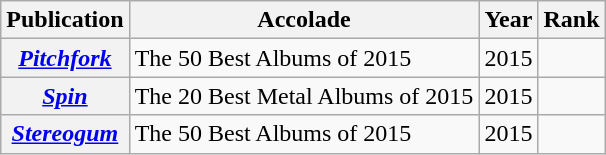<table class="wikitable sortable plainrowheaders">
<tr>
<th>Publication</th>
<th>Accolade</th>
<th>Year</th>
<th>Rank</th>
</tr>
<tr>
<th scope="row"><em><a href='#'>Pitchfork</a></em></th>
<td>The 50 Best Albums of 2015</td>
<td>2015</td>
<td></td>
</tr>
<tr>
<th scope="row"><em><a href='#'>Spin</a></em></th>
<td>The 20 Best Metal Albums of 2015</td>
<td>2015</td>
<td></td>
</tr>
<tr>
<th scope="row"><em><a href='#'>Stereogum</a></em></th>
<td>The 50 Best Albums of 2015</td>
<td>2015</td>
<td></td>
</tr>
</table>
